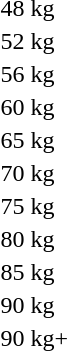<table>
<tr>
<td rowspan=2>48 kg</td>
<td rowspan=2></td>
<td rowspan=2></td>
<td></td>
</tr>
<tr>
<td></td>
</tr>
<tr>
<td rowspan=2>52 kg</td>
<td rowspan=2></td>
<td rowspan=2></td>
<td></td>
</tr>
<tr>
<td></td>
</tr>
<tr>
<td rowspan=2>56 kg</td>
<td rowspan=2></td>
<td rowspan=2></td>
<td></td>
</tr>
<tr>
<td></td>
</tr>
<tr>
<td rowspan=2>60 kg</td>
<td rowspan=2></td>
<td rowspan=2></td>
<td></td>
</tr>
<tr>
<td></td>
</tr>
<tr>
<td rowspan=2>65 kg</td>
<td rowspan=2></td>
<td rowspan=2></td>
<td></td>
</tr>
<tr>
<td></td>
</tr>
<tr>
<td rowspan=2>70 kg</td>
<td rowspan=2></td>
<td rowspan=2></td>
<td></td>
</tr>
<tr>
<td></td>
</tr>
<tr>
<td rowspan=2>75 kg</td>
<td rowspan=2></td>
<td rowspan=2></td>
<td></td>
</tr>
<tr>
<td></td>
</tr>
<tr>
<td rowspan=2>80 kg</td>
<td rowspan=2></td>
<td rowspan=2></td>
<td></td>
</tr>
<tr>
<td></td>
</tr>
<tr>
<td rowspan=2>85 kg</td>
<td rowspan=2></td>
<td rowspan=2></td>
<td></td>
</tr>
<tr>
<td></td>
</tr>
<tr>
<td rowspan=2>90 kg</td>
<td rowspan=2></td>
<td rowspan=2></td>
<td></td>
</tr>
<tr>
<td></td>
</tr>
<tr>
<td rowspan=2>90 kg+</td>
<td rowspan=2></td>
<td rowspan=2></td>
<td></td>
</tr>
<tr>
<td></td>
</tr>
<tr>
</tr>
</table>
